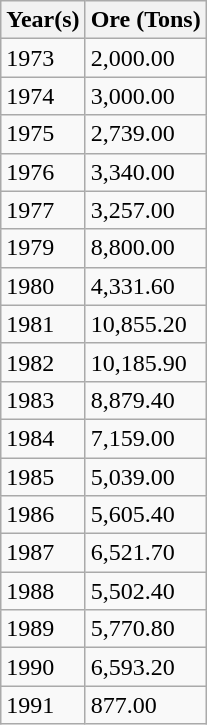<table class="wikitable sortable mw-collapsible mw-collapsed">
<tr>
<th>Year(s)</th>
<th>Ore (Tons)</th>
</tr>
<tr>
<td>1973</td>
<td>2,000.00</td>
</tr>
<tr>
<td>1974</td>
<td>3,000.00</td>
</tr>
<tr>
<td>1975</td>
<td>2,739.00</td>
</tr>
<tr>
<td>1976</td>
<td>3,340.00</td>
</tr>
<tr>
<td>1977</td>
<td>3,257.00</td>
</tr>
<tr>
<td>1979</td>
<td>8,800.00</td>
</tr>
<tr>
<td>1980</td>
<td>4,331.60</td>
</tr>
<tr>
<td>1981</td>
<td>10,855.20</td>
</tr>
<tr>
<td>1982</td>
<td>10,185.90</td>
</tr>
<tr>
<td>1983</td>
<td>8,879.40</td>
</tr>
<tr>
<td>1984</td>
<td>7,159.00</td>
</tr>
<tr>
<td>1985</td>
<td>5,039.00</td>
</tr>
<tr>
<td>1986</td>
<td>5,605.40</td>
</tr>
<tr>
<td>1987</td>
<td>6,521.70</td>
</tr>
<tr>
<td>1988</td>
<td>5,502.40</td>
</tr>
<tr>
<td>1989</td>
<td>5,770.80</td>
</tr>
<tr>
<td>1990</td>
<td>6,593.20</td>
</tr>
<tr>
<td>1991</td>
<td>877.00</td>
</tr>
</table>
